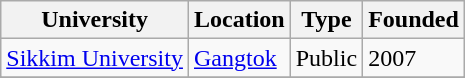<table class="wikitable">
<tr>
<th>University</th>
<th>Location</th>
<th>Type</th>
<th>Founded</th>
</tr>
<tr>
<td><a href='#'>Sikkim University</a></td>
<td><a href='#'>Gangtok</a></td>
<td>Public</td>
<td>2007</td>
</tr>
<tr>
</tr>
<tr | >
</tr>
<tr>
</tr>
</table>
